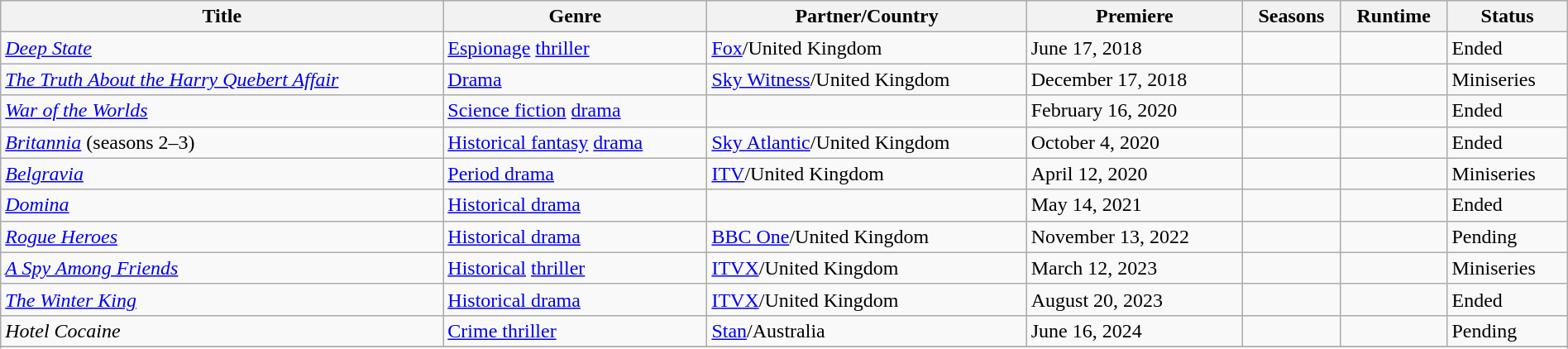<table class="wikitable sortable" style="width:100%;">
<tr>
<th>Title</th>
<th>Genre</th>
<th>Partner/Country</th>
<th>Premiere</th>
<th>Seasons</th>
<th>Runtime</th>
<th>Status</th>
</tr>
<tr>
<td><em><a href='#'>Deep State</a></em></td>
<td><a href='#'>Espionage</a> <a href='#'>thriller</a></td>
<td><a href='#'>Fox</a>/United Kingdom</td>
<td>June 17, 2018</td>
<td></td>
<td></td>
<td>Ended</td>
</tr>
<tr>
<td><em><a href='#'>The Truth About the Harry Quebert Affair</a></em></td>
<td><a href='#'>Drama</a></td>
<td><a href='#'>Sky Witness</a>/United Kingdom</td>
<td>December 17, 2018</td>
<td></td>
<td></td>
<td>Miniseries</td>
</tr>
<tr>
<td><em><a href='#'>War of the Worlds</a></em></td>
<td><a href='#'>Science fiction</a> <a href='#'>drama</a></td>
<td></td>
<td>February 16, 2020</td>
<td></td>
<td></td>
<td>Ended</td>
</tr>
<tr>
<td><em><a href='#'>Britannia</a></em> (seasons 2–3)</td>
<td><a href='#'>Historical fantasy</a> <a href='#'>drama</a></td>
<td><a href='#'>Sky Atlantic</a>/United Kingdom</td>
<td>October 4, 2020</td>
<td></td>
<td></td>
<td>Ended</td>
</tr>
<tr>
<td><em><a href='#'>Belgravia</a></em></td>
<td><a href='#'>Period drama</a></td>
<td><a href='#'>ITV</a>/United Kingdom</td>
<td>April 12, 2020</td>
<td></td>
<td></td>
<td>Miniseries</td>
</tr>
<tr>
<td><em><a href='#'>Domina</a></em></td>
<td><a href='#'>Historical drama</a></td>
<td></td>
<td>May 14, 2021</td>
<td></td>
<td></td>
<td>Ended</td>
</tr>
<tr>
<td><em><a href='#'>Rogue Heroes</a></em></td>
<td><a href='#'>Historical drama</a></td>
<td><a href='#'>BBC One</a>/United Kingdom</td>
<td>November 13, 2022</td>
<td></td>
<td></td>
<td>Pending</td>
</tr>
<tr>
<td><em><a href='#'>A Spy Among Friends</a></em></td>
<td><a href='#'>Historical</a> <a href='#'>thriller</a></td>
<td><a href='#'>ITVX</a>/United Kingdom</td>
<td>March 12, 2023</td>
<td></td>
<td></td>
<td>Miniseries</td>
</tr>
<tr>
<td><em><a href='#'>The Winter King</a></em></td>
<td><a href='#'>Historical drama</a></td>
<td><a href='#'>ITVX</a>/United Kingdom</td>
<td>August 20, 2023</td>
<td></td>
<td></td>
<td>Ended</td>
</tr>
<tr>
<td><em>Hotel Cocaine</em></td>
<td><a href='#'>Crime thriller</a></td>
<td><a href='#'>Stan</a>/Australia</td>
<td>June 16, 2024</td>
<td></td>
<td></td>
<td>Pending</td>
</tr>
<tr>
</tr>
<tr>
</tr>
</table>
